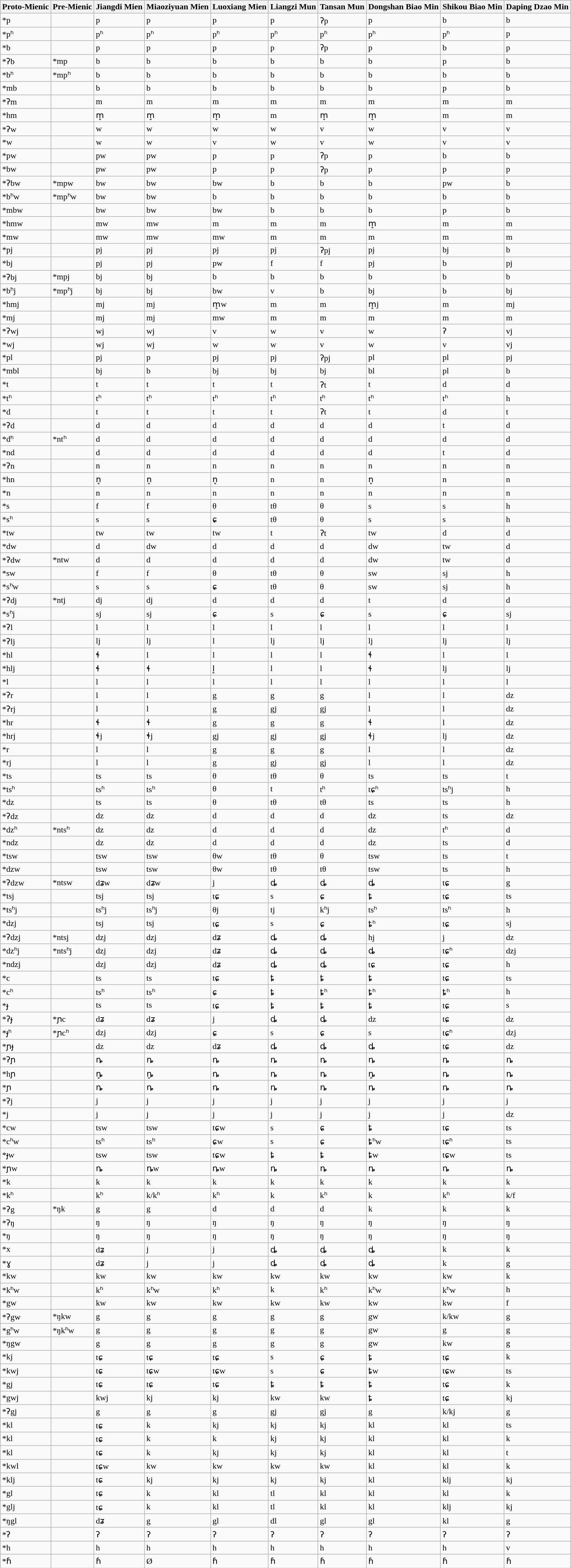<table class="wikitable sortable">
<tr>
<th>Proto-Mienic</th>
<th>Pre-Mienic</th>
<th>Jiangdi Mien</th>
<th>Miaoziyuan Mien</th>
<th>Luoxiang Mien</th>
<th>Liangzi Mun</th>
<th>Tansan Mun</th>
<th>Dongshan Biao Min</th>
<th>Shikou Biao Min</th>
<th>Daping Dzao Min</th>
</tr>
<tr>
<td>*p</td>
<td></td>
<td>p</td>
<td>p</td>
<td>p</td>
<td>p</td>
<td>ʔp</td>
<td>p</td>
<td>b</td>
<td>b</td>
</tr>
<tr>
<td>*pʰ</td>
<td></td>
<td>pʰ</td>
<td>pʰ</td>
<td>pʰ</td>
<td>pʰ</td>
<td>pʰ</td>
<td>pʰ</td>
<td>pʰ</td>
<td>p</td>
</tr>
<tr>
<td>*b</td>
<td></td>
<td>p</td>
<td>p</td>
<td>p</td>
<td>p</td>
<td>ʔp</td>
<td>p</td>
<td>b</td>
<td>p</td>
</tr>
<tr>
<td>*ʔb</td>
<td>*mp</td>
<td>b</td>
<td>b</td>
<td>b</td>
<td>b</td>
<td>b</td>
<td>b</td>
<td>p</td>
<td>b</td>
</tr>
<tr>
<td>*bʰ</td>
<td>*mpʰ</td>
<td>b</td>
<td>b</td>
<td>b</td>
<td>b</td>
<td>b</td>
<td>b</td>
<td>b</td>
<td>b</td>
</tr>
<tr>
<td>*mb</td>
<td></td>
<td>b</td>
<td>b</td>
<td>b</td>
<td>b</td>
<td>b</td>
<td>b</td>
<td>p</td>
<td>b</td>
</tr>
<tr>
<td>*ʔm</td>
<td></td>
<td>m</td>
<td>m</td>
<td>m</td>
<td>m</td>
<td>m</td>
<td>m</td>
<td>m</td>
<td>m</td>
</tr>
<tr>
<td>*hm</td>
<td></td>
<td>m̥</td>
<td>m̥</td>
<td>m̥</td>
<td>m</td>
<td>m̥</td>
<td>m̥</td>
<td>m</td>
<td>m</td>
</tr>
<tr>
<td>*ʔw</td>
<td></td>
<td>w</td>
<td>w</td>
<td>w</td>
<td>w</td>
<td>v</td>
<td>w</td>
<td>v</td>
<td>v</td>
</tr>
<tr>
<td>*w</td>
<td></td>
<td>w</td>
<td>w</td>
<td>v</td>
<td>w</td>
<td>v</td>
<td>w</td>
<td>v</td>
<td>v</td>
</tr>
<tr>
<td>*pw</td>
<td></td>
<td>pw</td>
<td>pw</td>
<td>p</td>
<td>p</td>
<td>ʔp</td>
<td>p</td>
<td>b</td>
<td>b</td>
</tr>
<tr>
<td>*bw</td>
<td></td>
<td>pw</td>
<td>pw</td>
<td>p</td>
<td>p</td>
<td>ʔp</td>
<td>p</td>
<td>p</td>
<td>p</td>
</tr>
<tr>
<td>*ʔbw</td>
<td>*mpw</td>
<td>bw</td>
<td>bw</td>
<td>bw</td>
<td>b</td>
<td>b</td>
<td>b</td>
<td>pw</td>
<td>b</td>
</tr>
<tr>
<td>*bʰw</td>
<td>*mpʰw</td>
<td>bw</td>
<td>bw</td>
<td>b</td>
<td>b</td>
<td>b</td>
<td>b</td>
<td>b</td>
<td>b</td>
</tr>
<tr>
<td>*mbw</td>
<td></td>
<td>bw</td>
<td>bw</td>
<td>bw</td>
<td>b</td>
<td>b</td>
<td>b</td>
<td>p</td>
<td>b</td>
</tr>
<tr>
<td>*hmw</td>
<td></td>
<td>mw</td>
<td>mw</td>
<td>m</td>
<td>m</td>
<td>m</td>
<td>m̥</td>
<td>m</td>
<td>m</td>
</tr>
<tr>
<td>*mw</td>
<td></td>
<td>mw</td>
<td>mw</td>
<td>mw</td>
<td>m</td>
<td>m</td>
<td>m</td>
<td>m</td>
<td>m</td>
</tr>
<tr>
<td>*pj</td>
<td></td>
<td>pj</td>
<td>pj</td>
<td>pj</td>
<td>pj</td>
<td>ʔpj</td>
<td>pj</td>
<td>bj</td>
<td>b</td>
</tr>
<tr>
<td>*bj</td>
<td></td>
<td>pj</td>
<td>pj</td>
<td>pw</td>
<td>f</td>
<td>f</td>
<td>pj</td>
<td>b</td>
<td>pj</td>
</tr>
<tr>
<td>*ʔbj</td>
<td>*mpj</td>
<td>bj</td>
<td>bj</td>
<td>b</td>
<td>b</td>
<td>b</td>
<td>b</td>
<td>b</td>
<td>b</td>
</tr>
<tr>
<td>*bʰj</td>
<td>*mpʰj</td>
<td>bj</td>
<td>bj</td>
<td>bw</td>
<td>v</td>
<td>b</td>
<td>bj</td>
<td>b</td>
<td>bj</td>
</tr>
<tr>
<td>*hmj</td>
<td></td>
<td>mj</td>
<td>mj</td>
<td>m̥w</td>
<td>m</td>
<td>m</td>
<td>m̥j</td>
<td>m</td>
<td>mj</td>
</tr>
<tr>
<td>*mj</td>
<td></td>
<td>mj</td>
<td>mj</td>
<td>mw</td>
<td>m</td>
<td>m</td>
<td>m</td>
<td>m</td>
<td>m</td>
</tr>
<tr>
<td>*ʔwj</td>
<td></td>
<td>wj</td>
<td>wj</td>
<td>v</td>
<td>w</td>
<td>v</td>
<td>w</td>
<td>ʔ</td>
<td>vj</td>
</tr>
<tr>
<td>*wj</td>
<td></td>
<td>wj</td>
<td>wj</td>
<td>w</td>
<td>w</td>
<td>v</td>
<td>w</td>
<td>v</td>
<td>vj</td>
</tr>
<tr>
<td>*pl</td>
<td></td>
<td>pj</td>
<td>p</td>
<td>pj</td>
<td>pj</td>
<td>ʔpj</td>
<td>pl</td>
<td>pl</td>
<td>pj</td>
</tr>
<tr>
<td>*mbl</td>
<td></td>
<td>bj</td>
<td>b</td>
<td>bj</td>
<td>bj</td>
<td>bj</td>
<td>bl</td>
<td>pl</td>
<td>b</td>
</tr>
<tr>
<td>*t</td>
<td></td>
<td>t</td>
<td>t</td>
<td>t</td>
<td>t</td>
<td>ʔt</td>
<td>t</td>
<td>d</td>
<td>d</td>
</tr>
<tr>
<td>*tʰ</td>
<td></td>
<td>tʰ</td>
<td>tʰ</td>
<td>tʰ</td>
<td>tʰ</td>
<td>tʰ</td>
<td>tʰ</td>
<td>tʰ</td>
<td>h</td>
</tr>
<tr>
<td>*d</td>
<td></td>
<td>t</td>
<td>t</td>
<td>t</td>
<td>t</td>
<td>ʔt</td>
<td>t</td>
<td>d</td>
<td>t</td>
</tr>
<tr>
<td>*ʔd</td>
<td></td>
<td>d</td>
<td>d</td>
<td>d</td>
<td>d</td>
<td>d</td>
<td>d</td>
<td>t</td>
<td>d</td>
</tr>
<tr>
<td>*dʰ</td>
<td>*ntʰ</td>
<td>d</td>
<td>d</td>
<td>d</td>
<td>d</td>
<td>d</td>
<td>d</td>
<td>d</td>
<td>d</td>
</tr>
<tr>
<td>*nd</td>
<td></td>
<td>d</td>
<td>d</td>
<td>d</td>
<td>d</td>
<td>d</td>
<td>d</td>
<td>t</td>
<td>d</td>
</tr>
<tr>
<td>*ʔn</td>
<td></td>
<td>n</td>
<td>n</td>
<td>n</td>
<td>n</td>
<td>n</td>
<td>n</td>
<td>n</td>
<td>n</td>
</tr>
<tr>
<td>*hn</td>
<td></td>
<td>n̥</td>
<td>n̥</td>
<td>n̥</td>
<td>n</td>
<td>n</td>
<td>n̥</td>
<td>n</td>
<td>n</td>
</tr>
<tr>
<td>*n</td>
<td></td>
<td>n</td>
<td>n</td>
<td>n</td>
<td>n</td>
<td>n</td>
<td>n</td>
<td>n</td>
<td>n</td>
</tr>
<tr>
<td>*s</td>
<td></td>
<td>f</td>
<td>f</td>
<td>θ</td>
<td>tθ</td>
<td>θ</td>
<td>s</td>
<td>s</td>
<td>h</td>
</tr>
<tr>
<td>*sʰ</td>
<td></td>
<td>s</td>
<td>s</td>
<td>ɕ</td>
<td>tθ</td>
<td>θ</td>
<td>s</td>
<td>s</td>
<td>h</td>
</tr>
<tr>
<td>*tw</td>
<td></td>
<td>tw</td>
<td>tw</td>
<td>tw</td>
<td>t</td>
<td>ʔt</td>
<td>tw</td>
<td>d</td>
<td>d</td>
</tr>
<tr>
<td>*dw</td>
<td></td>
<td>d</td>
<td>dw</td>
<td>d</td>
<td>d</td>
<td>d</td>
<td>dw</td>
<td>tw</td>
<td>d</td>
</tr>
<tr>
<td>*ʔdw</td>
<td>*ntw</td>
<td>d</td>
<td>d</td>
<td>d</td>
<td>d</td>
<td>d</td>
<td>dw</td>
<td>tw</td>
<td>d</td>
</tr>
<tr>
<td>*sw</td>
<td></td>
<td>f</td>
<td>f</td>
<td>θ</td>
<td>tθ</td>
<td>θ</td>
<td>sw</td>
<td>sj</td>
<td>h</td>
</tr>
<tr>
<td>*sʰw</td>
<td></td>
<td>s</td>
<td>s</td>
<td>ɕ</td>
<td>tθ</td>
<td>θ</td>
<td>sw</td>
<td>sj</td>
<td>h</td>
</tr>
<tr>
<td>*ʔdj</td>
<td>*ntj</td>
<td>dj</td>
<td>dj</td>
<td>d</td>
<td>d</td>
<td>d</td>
<td>t</td>
<td>d</td>
<td>d</td>
</tr>
<tr>
<td>*sʰj</td>
<td></td>
<td>sj</td>
<td>sj</td>
<td>ɕ</td>
<td>s</td>
<td>ɕ</td>
<td>s</td>
<td>ɕ</td>
<td>sj</td>
</tr>
<tr>
<td>*ʔl</td>
<td></td>
<td>l</td>
<td>l</td>
<td>l</td>
<td>l</td>
<td>l</td>
<td>l</td>
<td>l</td>
<td>l</td>
</tr>
<tr>
<td>*ʔlj</td>
<td></td>
<td>lj</td>
<td>lj</td>
<td>l</td>
<td>lj</td>
<td>lj</td>
<td>lj</td>
<td>lj</td>
<td>lj</td>
</tr>
<tr>
<td>*hl</td>
<td></td>
<td>ɬ</td>
<td>l</td>
<td>l</td>
<td>l</td>
<td>l</td>
<td>ɬ</td>
<td>l</td>
<td>l</td>
</tr>
<tr>
<td>*hlj</td>
<td></td>
<td>ɬ</td>
<td>ɬ</td>
<td>l̥</td>
<td>l</td>
<td>l</td>
<td>ɬ</td>
<td>lj</td>
<td>lj</td>
</tr>
<tr>
<td>*l</td>
<td></td>
<td>l</td>
<td>l</td>
<td>l</td>
<td>l</td>
<td>l</td>
<td>l</td>
<td>l</td>
<td>l</td>
</tr>
<tr>
<td>*ʔr</td>
<td></td>
<td>l</td>
<td>l</td>
<td>g</td>
<td>g</td>
<td>g</td>
<td>l</td>
<td>l</td>
<td>dz</td>
</tr>
<tr>
<td>*ʔrj</td>
<td></td>
<td>l</td>
<td>l</td>
<td>g</td>
<td>gj</td>
<td>gj</td>
<td>l</td>
<td>l</td>
<td>dz</td>
</tr>
<tr>
<td>*hr</td>
<td></td>
<td>ɬ</td>
<td>ɬ</td>
<td>g</td>
<td>g</td>
<td>g</td>
<td>ɬ</td>
<td>l</td>
<td>dz</td>
</tr>
<tr>
<td>*hrj</td>
<td></td>
<td>ɬj</td>
<td>ɬj</td>
<td>gj</td>
<td>gj</td>
<td>gj</td>
<td>ɬj</td>
<td>lj</td>
<td>dz</td>
</tr>
<tr>
<td>*r</td>
<td></td>
<td>l</td>
<td>l</td>
<td>g</td>
<td>g</td>
<td>g</td>
<td>l</td>
<td>l</td>
<td>dz</td>
</tr>
<tr>
<td>*rj</td>
<td></td>
<td>l</td>
<td>l</td>
<td>g</td>
<td>gj</td>
<td>gj</td>
<td>l</td>
<td>l</td>
<td>dz</td>
</tr>
<tr>
<td>*ts</td>
<td></td>
<td>ts</td>
<td>ts</td>
<td>θ</td>
<td>tθ</td>
<td>θ</td>
<td>ts</td>
<td>ts</td>
<td>t</td>
</tr>
<tr>
<td>*tsʰ</td>
<td></td>
<td>tsʰ</td>
<td>tsʰ</td>
<td>θ</td>
<td>t</td>
<td>tʰ</td>
<td>tɕʰ</td>
<td>tsʰj</td>
<td>h</td>
</tr>
<tr>
<td>*dz</td>
<td></td>
<td>ts</td>
<td>ts</td>
<td>θ</td>
<td>tθ</td>
<td>tθ</td>
<td>ts</td>
<td>ts</td>
<td>h</td>
</tr>
<tr>
<td>*ʔdz</td>
<td></td>
<td>dz</td>
<td>dz</td>
<td>d</td>
<td>d</td>
<td>d</td>
<td>dz</td>
<td>ts</td>
<td>dz</td>
</tr>
<tr>
<td>*dzʰ</td>
<td>*ntsʰ</td>
<td>dz</td>
<td>dz</td>
<td>d</td>
<td>d</td>
<td>d</td>
<td>dz</td>
<td>tʰ</td>
<td>d</td>
</tr>
<tr>
<td>*ndz</td>
<td></td>
<td>dz</td>
<td>dz</td>
<td>d</td>
<td>d</td>
<td>d</td>
<td>dz</td>
<td>ts</td>
<td>d</td>
</tr>
<tr>
<td>*tsw</td>
<td></td>
<td>tsw</td>
<td>tsw</td>
<td>θw</td>
<td>tθ</td>
<td>θ</td>
<td>tsw</td>
<td>ts</td>
<td>t</td>
</tr>
<tr>
<td>*dzw</td>
<td></td>
<td>tsw</td>
<td>tsw</td>
<td>θw</td>
<td>tθ</td>
<td>tθ</td>
<td>tsw</td>
<td>ts</td>
<td>h</td>
</tr>
<tr>
<td>*ʔdzw</td>
<td>*ntsw</td>
<td>dʑw</td>
<td>dʑw</td>
<td>j</td>
<td>ȡ</td>
<td>ȡ</td>
<td>ȡ</td>
<td>tɕ</td>
<td>g</td>
</tr>
<tr>
<td>*tsj</td>
<td></td>
<td>tsj</td>
<td>tsj</td>
<td>tɕ</td>
<td>s</td>
<td>ɕ</td>
<td>ȶ</td>
<td>tɕ</td>
<td>ts</td>
</tr>
<tr>
<td>*tsʰj</td>
<td></td>
<td>tsʰj</td>
<td>tsʰj</td>
<td>θj</td>
<td>tj</td>
<td>kʰj</td>
<td>tsʰ</td>
<td>tsʰ</td>
<td>h</td>
</tr>
<tr>
<td>*dzj</td>
<td></td>
<td>tsj</td>
<td>tsj</td>
<td>tɕ</td>
<td>s</td>
<td>ɕ</td>
<td>ȶʰ</td>
<td>tɕ</td>
<td>sj</td>
</tr>
<tr>
<td>*ʔdzj</td>
<td>*ntsj</td>
<td>dzj</td>
<td>dzj</td>
<td>dʑ</td>
<td>ȡ</td>
<td>ȡ</td>
<td>hj</td>
<td>j</td>
<td>dz</td>
</tr>
<tr>
<td>*dzʰj</td>
<td>*ntsʰj</td>
<td>dzj</td>
<td>dzj</td>
<td>dʑ</td>
<td>ȡ</td>
<td>ȡ</td>
<td>ȡ</td>
<td>tɕʰ</td>
<td>dzj</td>
</tr>
<tr>
<td>*ndzj</td>
<td></td>
<td>dzj</td>
<td>dzj</td>
<td>dʑ</td>
<td>ȡ</td>
<td>ȡ</td>
<td>tɕ</td>
<td>tɕ</td>
<td>h</td>
</tr>
<tr>
<td>*c</td>
<td></td>
<td>ts</td>
<td>ts</td>
<td>tɕ</td>
<td>ȶ</td>
<td>ȶ</td>
<td>ȶ</td>
<td>tɕ</td>
<td>ts</td>
</tr>
<tr>
<td>*cʰ</td>
<td></td>
<td>tsʰ</td>
<td>tsʰ</td>
<td>ɕ</td>
<td>ȶ</td>
<td>ȶʰ</td>
<td>ȶʰ</td>
<td>ȶʰ</td>
<td>h</td>
</tr>
<tr>
<td>*ɟ</td>
<td></td>
<td>ts</td>
<td>ts</td>
<td>tɕ</td>
<td>ȶ</td>
<td>ȶ</td>
<td>ȶ</td>
<td>tɕ</td>
<td>s</td>
</tr>
<tr>
<td>*ʔɟ</td>
<td>*ɲc</td>
<td>dʑ</td>
<td>dʑ</td>
<td>j</td>
<td>ȡ</td>
<td>ȡ</td>
<td>dz</td>
<td>tɕ</td>
<td>dz</td>
</tr>
<tr>
<td>*ɟʰ</td>
<td>*ɲcʰ</td>
<td>dzj</td>
<td>dzj</td>
<td>ɕ</td>
<td>s</td>
<td>ɕ</td>
<td>s</td>
<td>tɕʰ</td>
<td>dzj</td>
</tr>
<tr>
<td>*ɲɟ</td>
<td></td>
<td>dz</td>
<td>dz</td>
<td>dʑ</td>
<td>ȡ</td>
<td>ȡ</td>
<td>ȡ</td>
<td>tɕ</td>
<td>dz</td>
</tr>
<tr>
<td>*ʔɲ</td>
<td></td>
<td>ȵ</td>
<td>ȵ</td>
<td>ȵ</td>
<td>ȵ</td>
<td>ȵ</td>
<td>ȵ</td>
<td>ȵ</td>
<td>ȵ</td>
</tr>
<tr>
<td>*hɲ</td>
<td></td>
<td>ȵ̥</td>
<td>ȵ̥</td>
<td>ȵ</td>
<td>ȵ</td>
<td>ȵ</td>
<td>ȵ̥</td>
<td>ȵ</td>
<td>ȵ</td>
</tr>
<tr>
<td>*ɲ</td>
<td></td>
<td>ȵ</td>
<td>ȵ</td>
<td>ȵ</td>
<td>ȵ</td>
<td>ȵ</td>
<td>ȵ</td>
<td>ȵ</td>
<td>ȵ</td>
</tr>
<tr>
<td>*ʔj</td>
<td></td>
<td>j</td>
<td>j</td>
<td>j</td>
<td>j</td>
<td>j</td>
<td>j</td>
<td>j</td>
<td>j</td>
</tr>
<tr>
<td>*j</td>
<td></td>
<td>j</td>
<td>j</td>
<td>j</td>
<td>j</td>
<td>j</td>
<td>j</td>
<td>j</td>
<td>dz</td>
</tr>
<tr>
<td>*cw</td>
<td></td>
<td>tsw</td>
<td>tsw</td>
<td>tɕw</td>
<td>s</td>
<td>ɕ</td>
<td>ȶ</td>
<td>tɕ</td>
<td>ts</td>
</tr>
<tr>
<td>*cʰw</td>
<td></td>
<td>tsʰ</td>
<td>tsʰ</td>
<td>ɕw</td>
<td>s</td>
<td>ɕ</td>
<td>ȶʰw</td>
<td>tɕʰ</td>
<td>ts</td>
</tr>
<tr>
<td>*ɟw</td>
<td></td>
<td>tsw</td>
<td>tsw</td>
<td>tɕw</td>
<td>ȶ</td>
<td>ȶ</td>
<td>ȶw</td>
<td>tɕw</td>
<td>ts</td>
</tr>
<tr>
<td>*ɲw</td>
<td></td>
<td>ȵ</td>
<td>ȵw</td>
<td>ȵw</td>
<td>ȵ</td>
<td>ȵ</td>
<td>ȵ</td>
<td>ȵ</td>
<td>ȵ</td>
</tr>
<tr>
<td>*k</td>
<td></td>
<td>k</td>
<td>k</td>
<td>k</td>
<td>k</td>
<td>k</td>
<td>k</td>
<td>k</td>
<td>k</td>
</tr>
<tr>
<td>*kʰ</td>
<td></td>
<td>kʰ</td>
<td>k/kʰ</td>
<td>kʰ</td>
<td>k</td>
<td>kʰ</td>
<td>k</td>
<td>kʰ</td>
<td>k/f</td>
</tr>
<tr>
<td>*ʔg</td>
<td>*ŋk</td>
<td>g</td>
<td>g</td>
<td>d</td>
<td>d</td>
<td>d</td>
<td>k</td>
<td>k</td>
<td>k</td>
</tr>
<tr>
<td>*ʔŋ</td>
<td></td>
<td>ŋ</td>
<td>ŋ</td>
<td>ŋ</td>
<td>ŋ</td>
<td>ŋ</td>
<td>ŋ</td>
<td>ŋ</td>
<td>ŋ</td>
</tr>
<tr>
<td>*ŋ</td>
<td></td>
<td>ŋ</td>
<td>ŋ</td>
<td>ŋ</td>
<td>ŋ</td>
<td>ŋ</td>
<td>ŋ</td>
<td>ŋ</td>
<td>ŋ</td>
</tr>
<tr>
<td>*x</td>
<td></td>
<td>dʑ</td>
<td>j</td>
<td>j</td>
<td>ȡ</td>
<td>ȡ</td>
<td>ȡ</td>
<td>k</td>
<td>k</td>
</tr>
<tr>
<td>*ɣ</td>
<td></td>
<td>dʑ</td>
<td>j</td>
<td>j</td>
<td>ȡ</td>
<td>ȡ</td>
<td>ȡ</td>
<td>k</td>
<td>g</td>
</tr>
<tr>
<td>*kw</td>
<td></td>
<td>kw</td>
<td>kw</td>
<td>kw</td>
<td>kw</td>
<td>kw</td>
<td>kw</td>
<td>kw</td>
<td>k</td>
</tr>
<tr>
<td>*kʰw</td>
<td></td>
<td>kʰ</td>
<td>kʰw</td>
<td>kʰ</td>
<td>k</td>
<td>kʰ</td>
<td>kʰw</td>
<td>kʰw</td>
<td>h</td>
</tr>
<tr>
<td>*gw</td>
<td></td>
<td>kw</td>
<td>kw</td>
<td>kw</td>
<td>kw</td>
<td>kw</td>
<td>kw</td>
<td>kw</td>
<td>f</td>
</tr>
<tr>
<td>*ʔgw</td>
<td>*ŋkw</td>
<td>g</td>
<td>g</td>
<td>g</td>
<td>g</td>
<td>g</td>
<td>gw</td>
<td>k/kw</td>
<td>g</td>
</tr>
<tr>
<td>*gʰw</td>
<td>*ŋkʰw</td>
<td>g</td>
<td>g</td>
<td>g</td>
<td>g</td>
<td>g</td>
<td>gw</td>
<td>g</td>
<td>g</td>
</tr>
<tr>
<td>*ŋgw</td>
<td></td>
<td>g</td>
<td>g</td>
<td>g</td>
<td>g</td>
<td>g</td>
<td>gw</td>
<td>kw</td>
<td>g</td>
</tr>
<tr>
<td>*kj</td>
<td></td>
<td>tɕ</td>
<td>tɕ</td>
<td>tɕ</td>
<td>s</td>
<td>ɕ</td>
<td>ȶ</td>
<td>tɕ</td>
<td>k</td>
</tr>
<tr>
<td>*kwj</td>
<td></td>
<td>tɕ</td>
<td>tɕw</td>
<td>tɕw</td>
<td>s</td>
<td>ɕ</td>
<td>ȶw</td>
<td>tɕw</td>
<td>ts</td>
</tr>
<tr>
<td>*gj</td>
<td></td>
<td>tɕ</td>
<td>tɕ</td>
<td>tɕ</td>
<td>ȶ</td>
<td>ȶ</td>
<td>ȶ</td>
<td>tɕ</td>
<td>k</td>
</tr>
<tr>
<td>*gwj</td>
<td></td>
<td>kwj</td>
<td>kj</td>
<td>kj</td>
<td>kw</td>
<td>kw</td>
<td>ȶ</td>
<td>tɕ</td>
<td>kj</td>
</tr>
<tr>
<td>*ʔgj</td>
<td></td>
<td>g</td>
<td>g</td>
<td>g</td>
<td>gj</td>
<td>gj</td>
<td>g</td>
<td>k/kj</td>
<td>g</td>
</tr>
<tr>
<td>*kl</td>
<td></td>
<td>tɕ</td>
<td>k</td>
<td>kj</td>
<td>kj</td>
<td>kj</td>
<td>kl</td>
<td>kl</td>
<td>ts</td>
</tr>
<tr>
<td>*kl</td>
<td></td>
<td>tɕ</td>
<td>k</td>
<td>k</td>
<td>kj</td>
<td>kj</td>
<td>kl</td>
<td>kl</td>
<td>k</td>
</tr>
<tr>
<td>*kl</td>
<td></td>
<td>tɕ</td>
<td>k</td>
<td>kj</td>
<td>kj</td>
<td>kj</td>
<td>kl</td>
<td>kl</td>
<td>t</td>
</tr>
<tr>
<td>*kwl</td>
<td></td>
<td>tɕw</td>
<td>kw</td>
<td>kw</td>
<td>kw</td>
<td>kw</td>
<td>kl</td>
<td>kl</td>
<td>k</td>
</tr>
<tr>
<td>*klj</td>
<td></td>
<td>tɕ</td>
<td>kj</td>
<td>kj</td>
<td>kj</td>
<td>kj</td>
<td>kl</td>
<td>klj</td>
<td>kj</td>
</tr>
<tr>
<td>*gl</td>
<td></td>
<td>tɕ</td>
<td>k</td>
<td>kl</td>
<td>tl</td>
<td>kl</td>
<td>kl</td>
<td>kl</td>
<td>k</td>
</tr>
<tr>
<td>*glj</td>
<td></td>
<td>tɕ</td>
<td>k</td>
<td>kl</td>
<td>tl</td>
<td>kl</td>
<td>kl</td>
<td>klj</td>
<td>kj</td>
</tr>
<tr>
<td>*ŋgl</td>
<td></td>
<td>dʑ</td>
<td>g</td>
<td>gl</td>
<td>dl</td>
<td>gl</td>
<td>gl</td>
<td>kl</td>
<td>g</td>
</tr>
<tr>
<td>*ʔ</td>
<td></td>
<td>ʔ</td>
<td>ʔ</td>
<td>ʔ</td>
<td>ʔ</td>
<td>ʔ</td>
<td>ʔ</td>
<td>ʔ</td>
<td>ʔ</td>
</tr>
<tr>
<td>*h</td>
<td></td>
<td>h</td>
<td>h</td>
<td>h</td>
<td>h</td>
<td>h</td>
<td>h</td>
<td>h</td>
<td>v</td>
</tr>
<tr>
<td>*ɦ</td>
<td></td>
<td>ɦ</td>
<td>Ø</td>
<td>ɦ</td>
<td>ɦ</td>
<td>ɦ</td>
<td>ɦ</td>
<td>ɦ</td>
<td>ɦ</td>
</tr>
</table>
